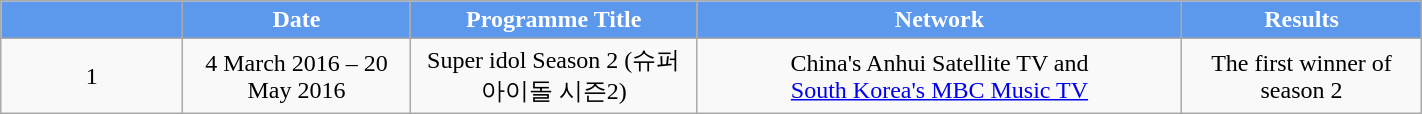<table class="wikitable" width="75%" style="text-align:center;">
<tr style="background:#5C98EC; color:white">
<td style="width:2%"><strong> </strong></td>
<td style="width:2%"><strong>Date</strong></td>
<td style="width:2%"><strong>Programme Title</strong></td>
<td style="width:5%"><strong>Network </strong></td>
<td style="width:2%"><strong>Results</strong></td>
</tr>
<tr |->
<td>1</td>
<td>4 March 2016 – 20 May 2016</td>
<td>Super idol Season 2 (슈퍼아이돌 시즌2)</td>
<td>China's Anhui Satellite TV and <br> <a href='#'>South Korea's MBC Music TV</a></td>
<td>The first winner of season 2</td>
</tr>
</table>
